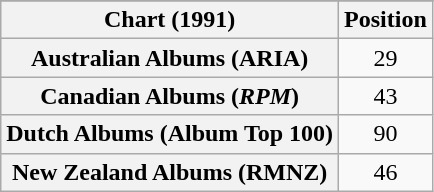<table class="wikitable sortable plainrowheaders" style="text-align:center;">
<tr>
</tr>
<tr>
<th>Chart (1991)</th>
<th>Position</th>
</tr>
<tr>
<th scope="row">Australian Albums (ARIA)</th>
<td>29</td>
</tr>
<tr>
<th scope="row">Canadian Albums (<em>RPM</em>)</th>
<td>43</td>
</tr>
<tr>
<th scope="row">Dutch Albums (Album Top 100)</th>
<td>90</td>
</tr>
<tr>
<th scope="row">New Zealand Albums (RMNZ)</th>
<td>46</td>
</tr>
</table>
